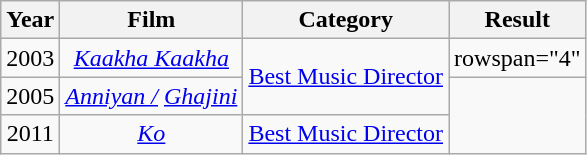<table class="wikitable">
<tr>
<th>Year</th>
<th>Film</th>
<th>Category</th>
<th>Result</th>
</tr>
<tr>
<td style="text-align:center;">2003</td>
<td style="text-align:center;"><em><a href='#'>Kaakha Kaakha</a></em></td>
<td style="text-align:center;" rowspan="2"><a href='#'>Best Music Director</a></td>
<td>rowspan="4" </td>
</tr>
<tr>
<td style="text-align:center;">2005</td>
<td style="text-align:center;"><em><a href='#'>Anniyan /</a> <a href='#'>Ghajini</a></em></td>
</tr>
<tr>
<td style="text-align:center;">2011</td>
<td style="text-align:center;"><em><a href='#'>Ko</a></em></td>
<td style="text-align:center;"><a href='#'>Best Music Director</a></td>
</tr>
</table>
